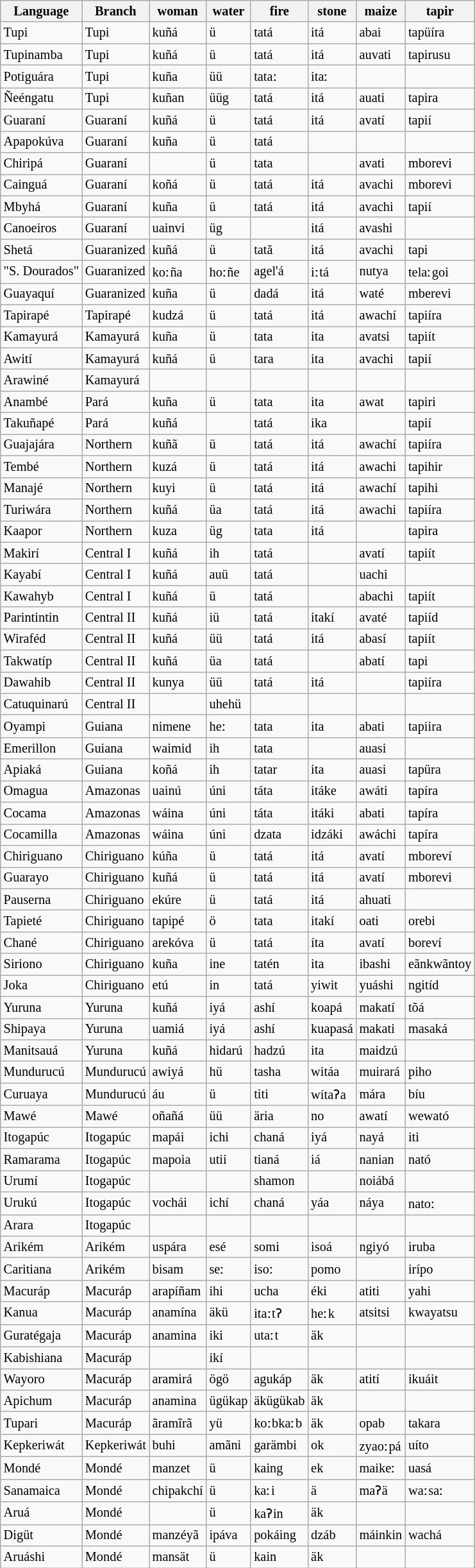<table class="wikitable sortable" style="font-size: 85%">
<tr>
<th>Language</th>
<th>Branch</th>
<th>woman</th>
<th>water</th>
<th>fire</th>
<th>stone</th>
<th>maize</th>
<th>tapir</th>
</tr>
<tr>
<td>Tupi</td>
<td>Tupi</td>
<td>kuñá</td>
<td>ü</td>
<td>tatá</td>
<td>itá</td>
<td>abai</td>
<td>tapüíra</td>
</tr>
<tr>
<td>Tupinamba</td>
<td>Tupi</td>
<td>kuñá</td>
<td>ü</td>
<td>tatá</td>
<td>itá</td>
<td>auvati</td>
<td>tapirusu</td>
</tr>
<tr>
<td>Potiguára</td>
<td>Tupi</td>
<td>kuña</td>
<td>üü</td>
<td>tataː</td>
<td>itaː</td>
<td></td>
<td></td>
</tr>
<tr>
<td>Ñeéngatu</td>
<td>Tupi</td>
<td>kuñan</td>
<td>üüg</td>
<td>tatá</td>
<td>itá</td>
<td>auati</td>
<td>tapira</td>
</tr>
<tr>
<td>Guaraní</td>
<td>Guaraní</td>
<td>kuñá</td>
<td>ü</td>
<td>tatá</td>
<td>itá</td>
<td>avatí</td>
<td>tapií</td>
</tr>
<tr>
<td>Apapokúva</td>
<td>Guaraní</td>
<td>kuña</td>
<td>ü</td>
<td>tatá</td>
<td></td>
<td></td>
<td></td>
</tr>
<tr>
<td>Chiripá</td>
<td>Guaraní</td>
<td></td>
<td>ü</td>
<td>tata</td>
<td></td>
<td>avati</td>
<td>mborevi</td>
</tr>
<tr>
<td>Cainguá</td>
<td>Guaraní</td>
<td>koñá</td>
<td>ü</td>
<td>tatá</td>
<td>itá</td>
<td>avachi</td>
<td>mborevi</td>
</tr>
<tr>
<td>Mbyhá</td>
<td>Guaraní</td>
<td>kuña</td>
<td>ü</td>
<td>tatá</td>
<td>itá</td>
<td>avachi</td>
<td>tapií</td>
</tr>
<tr>
<td>Canoeiros</td>
<td>Guaraní</td>
<td>uainvi</td>
<td>üg</td>
<td></td>
<td>itá</td>
<td>avashi</td>
<td></td>
</tr>
<tr>
<td>Shetá</td>
<td>Guaranized</td>
<td>kuñá</td>
<td>ü</td>
<td>tată</td>
<td>itá</td>
<td>avachi</td>
<td>tapi</td>
</tr>
<tr>
<td>"S. Dourados"</td>
<td>Guaranized</td>
<td>koːña</td>
<td>hoːñe</td>
<td>agel'á</td>
<td>iːtá</td>
<td>nutya</td>
<td>telaːgoi</td>
</tr>
<tr>
<td>Guayaquí</td>
<td>Guaranized</td>
<td>kuña</td>
<td>ü</td>
<td>dadá</td>
<td>itá</td>
<td>waté</td>
<td>mberevi</td>
</tr>
<tr>
<td>Tapirapé</td>
<td>Tapirapé</td>
<td>kudzá</td>
<td>ü</td>
<td>tatá</td>
<td>itá</td>
<td>awachí</td>
<td>tapiíra</td>
</tr>
<tr>
<td>Kamayurá</td>
<td>Kamayurá</td>
<td>kuña</td>
<td>ü</td>
<td>tata</td>
<td>ita</td>
<td>avatsi</td>
<td>tapiít</td>
</tr>
<tr>
<td>Awití</td>
<td>Kamayurá</td>
<td>kuñá</td>
<td>ü</td>
<td>tara</td>
<td>ita</td>
<td>avachi</td>
<td>tapií</td>
</tr>
<tr>
<td>Arawiné</td>
<td>Kamayurá</td>
<td></td>
<td></td>
<td></td>
<td></td>
<td></td>
<td></td>
</tr>
<tr>
<td>Anambé</td>
<td>Pará</td>
<td>kuña</td>
<td>ü</td>
<td>tata</td>
<td>ita</td>
<td>awat</td>
<td>tapiri</td>
</tr>
<tr>
<td>Takuñapé</td>
<td>Pará</td>
<td>kuñá</td>
<td></td>
<td>tatá</td>
<td>ika</td>
<td></td>
<td>tapií</td>
</tr>
<tr>
<td>Guajajára</td>
<td>Northern</td>
<td>kuñã</td>
<td>ü</td>
<td>tatá</td>
<td>itá</td>
<td>awachí</td>
<td>tapiíra</td>
</tr>
<tr>
<td>Tembé</td>
<td>Northern</td>
<td>kuzá</td>
<td>ü</td>
<td>tatá</td>
<td>itá</td>
<td>awachi</td>
<td>tapihir</td>
</tr>
<tr>
<td>Manajé</td>
<td>Northern</td>
<td>kuyi</td>
<td>ü</td>
<td>tatá</td>
<td>itá</td>
<td>awachí</td>
<td>tapihi</td>
</tr>
<tr>
<td>Turiwára</td>
<td>Northern</td>
<td>kuñá</td>
<td>üa</td>
<td>tatá</td>
<td>itá</td>
<td>awachi</td>
<td>tapiíra</td>
</tr>
<tr>
<td>Kaapor</td>
<td>Northern</td>
<td>kuza</td>
<td>üg</td>
<td>tata</td>
<td>itá</td>
<td></td>
<td>tapira</td>
</tr>
<tr>
<td>Makirí</td>
<td>Central I</td>
<td>kuñá</td>
<td>ih</td>
<td>tatá</td>
<td></td>
<td>avatí</td>
<td>tapiít</td>
</tr>
<tr>
<td>Kayabí</td>
<td>Central I</td>
<td>kuñá</td>
<td>auü</td>
<td>tatá</td>
<td></td>
<td>uachi</td>
<td></td>
</tr>
<tr>
<td>Kawahyb</td>
<td>Central I</td>
<td>kuñá</td>
<td>ü</td>
<td>tatá</td>
<td></td>
<td>abachi</td>
<td>tapiít</td>
</tr>
<tr>
<td>Parintintin</td>
<td>Central II</td>
<td>kuñá</td>
<td>iü</td>
<td>tatá</td>
<td>itakí</td>
<td>avaté</td>
<td>tapiíd</td>
</tr>
<tr>
<td>Wiraféd</td>
<td>Central II</td>
<td>kuñá</td>
<td>üü</td>
<td>tatá</td>
<td>itá</td>
<td>abasí</td>
<td>tapiít</td>
</tr>
<tr>
<td>Takwatíp</td>
<td>Central II</td>
<td>kuñá</td>
<td>üa</td>
<td>tatá</td>
<td></td>
<td>abatí</td>
<td>tapi</td>
</tr>
<tr>
<td>Dawahib</td>
<td>Central II</td>
<td>kunya</td>
<td>üü</td>
<td>tatá</td>
<td>itá</td>
<td></td>
<td>tapiíra</td>
</tr>
<tr>
<td>Catuquinarú</td>
<td>Central II</td>
<td></td>
<td>uhehü</td>
<td></td>
<td></td>
<td></td>
<td></td>
</tr>
<tr>
<td>Oyampi</td>
<td>Guiana</td>
<td>nimene</td>
<td>heː</td>
<td>tata</td>
<td>ita</td>
<td>abati</td>
<td>tapiira</td>
</tr>
<tr>
<td>Emerillon</td>
<td>Guiana</td>
<td>waimid</td>
<td>ih</td>
<td>tata</td>
<td></td>
<td>auasi</td>
<td></td>
</tr>
<tr>
<td>Apiaká</td>
<td>Guiana</td>
<td>koñá</td>
<td>ih</td>
<td>tatar</td>
<td>ita</td>
<td>auasi</td>
<td>tapüra</td>
</tr>
<tr>
<td>Omagua</td>
<td>Amazonas</td>
<td>uainú</td>
<td>úni</td>
<td>táta</td>
<td>itáke</td>
<td>awáti</td>
<td>tapíra</td>
</tr>
<tr>
<td>Cocama</td>
<td>Amazonas</td>
<td>wáina</td>
<td>úni</td>
<td>táta</td>
<td>itáki</td>
<td>abati</td>
<td>tapíra</td>
</tr>
<tr>
<td>Cocamilla</td>
<td>Amazonas</td>
<td>wáina</td>
<td>úni</td>
<td>dzata</td>
<td>idzáki</td>
<td>awáchi</td>
<td>tapíra</td>
</tr>
<tr>
<td>Chiriguano</td>
<td>Chiriguano</td>
<td>kúña</td>
<td>ü</td>
<td>tatá</td>
<td>itá</td>
<td>avatí</td>
<td>mboreví</td>
</tr>
<tr>
<td>Guarayo</td>
<td>Chiriguano</td>
<td>kuñá</td>
<td>ü</td>
<td>tatá</td>
<td>itá</td>
<td>avatí</td>
<td>mborevi</td>
</tr>
<tr>
<td>Pauserna</td>
<td>Chiriguano</td>
<td>ekúre</td>
<td>ü</td>
<td>tatá</td>
<td>itá</td>
<td>ahuati</td>
<td></td>
</tr>
<tr>
<td>Tapieté</td>
<td>Chiriguano</td>
<td>tapipé</td>
<td>ö</td>
<td>tata</td>
<td>itakí</td>
<td>oati</td>
<td>orebi</td>
</tr>
<tr>
<td>Chané</td>
<td>Chiriguano</td>
<td>arekóva</td>
<td>ü</td>
<td>tatá</td>
<td>íta</td>
<td>avatí</td>
<td>boreví</td>
</tr>
<tr>
<td>Siriono</td>
<td>Chiriguano</td>
<td>kuña</td>
<td>ine</td>
<td>tatén</td>
<td>ita</td>
<td>ibashi</td>
<td>eãnkwãntoy</td>
</tr>
<tr>
<td>Joka</td>
<td>Chiriguano</td>
<td>etú</td>
<td>in</td>
<td>tatá</td>
<td>yiwit</td>
<td>yuáshi</td>
<td>ngitíd</td>
</tr>
<tr>
<td>Yuruna</td>
<td>Yuruna</td>
<td>kuñá</td>
<td>iyá</td>
<td>ashí</td>
<td>koapá</td>
<td>makatí</td>
<td>tõá</td>
</tr>
<tr>
<td>Shipaya</td>
<td>Yuruna</td>
<td>uamiá</td>
<td>iyá</td>
<td>ashí</td>
<td>kuapasá</td>
<td>makati</td>
<td>masaká</td>
</tr>
<tr>
<td>Manitsauá</td>
<td>Yuruna</td>
<td>kuñá</td>
<td>hidarú</td>
<td>hadzú</td>
<td>ita</td>
<td>maidzú</td>
<td></td>
</tr>
<tr>
<td>Mundurucú</td>
<td>Mundurucú</td>
<td>awiyá</td>
<td>hü</td>
<td>tasha</td>
<td>witáa</td>
<td>muirará</td>
<td>piho</td>
</tr>
<tr>
<td>Curuaya</td>
<td>Mundurucú</td>
<td>áu</td>
<td>ü</td>
<td>titi</td>
<td>wítaʔa</td>
<td>mára</td>
<td>bíu</td>
</tr>
<tr>
<td>Mawé</td>
<td>Mawé</td>
<td>oñañá</td>
<td>üü</td>
<td>äria</td>
<td>no</td>
<td>awatí</td>
<td>wewató</td>
</tr>
<tr>
<td>Itogapúc</td>
<td>Itogapúc</td>
<td>mapái</td>
<td>ichi</td>
<td>chaná</td>
<td>iyá</td>
<td>nayá</td>
<td>iti</td>
</tr>
<tr>
<td>Ramarama</td>
<td>Itogapúc</td>
<td>mapoia</td>
<td>utii</td>
<td>tianá</td>
<td>iá</td>
<td>nanian</td>
<td>nató</td>
</tr>
<tr>
<td>Urumí</td>
<td>Itogapúc</td>
<td></td>
<td></td>
<td>shamon</td>
<td></td>
<td>noiábá</td>
<td></td>
</tr>
<tr>
<td>Urukú</td>
<td>Itogapúc</td>
<td>vochái</td>
<td>ichí</td>
<td>chaná</td>
<td>yáa</td>
<td>náya</td>
<td>natoː</td>
</tr>
<tr>
<td>Arara</td>
<td>Itogapúc</td>
<td></td>
<td></td>
<td></td>
<td></td>
<td></td>
<td></td>
</tr>
<tr>
<td>Arikém</td>
<td>Arikém</td>
<td>uspára</td>
<td>esé</td>
<td>somi</td>
<td>isoá</td>
<td>ngiyó</td>
<td>iruba</td>
</tr>
<tr>
<td>Caritiana</td>
<td>Arikém</td>
<td>bisam</td>
<td>seː</td>
<td>isoː</td>
<td>pomo</td>
<td></td>
<td>irípo</td>
</tr>
<tr>
<td>Macuráp</td>
<td>Macuráp</td>
<td>arapíñam</td>
<td>ihi</td>
<td>ucha</td>
<td>éki</td>
<td>atiti</td>
<td>yahi</td>
</tr>
<tr>
<td>Kanua</td>
<td>Macuráp</td>
<td>anamína</td>
<td>äkü</td>
<td>itaːtʔ</td>
<td>heːk</td>
<td>atsitsi</td>
<td>kwayatsu</td>
</tr>
<tr>
<td>Guratégaja</td>
<td>Macuráp</td>
<td>anamina</td>
<td>iki</td>
<td>utaːt</td>
<td>äk</td>
<td></td>
<td></td>
</tr>
<tr>
<td>Kabishiana</td>
<td>Macuráp</td>
<td></td>
<td>ikí</td>
<td></td>
<td></td>
<td></td>
<td></td>
</tr>
<tr>
<td>Wayoro</td>
<td>Macuráp</td>
<td>aramirá</td>
<td>ögö</td>
<td>agukáp</td>
<td>äk</td>
<td>atití</td>
<td>ikuáit</td>
</tr>
<tr>
<td>Apichum</td>
<td>Macuráp</td>
<td>anamina</td>
<td>ügükap</td>
<td>äkügükab</td>
<td>äk</td>
<td></td>
<td></td>
</tr>
<tr>
<td>Tupari</td>
<td>Macuráp</td>
<td>ãramĩrã</td>
<td>yü</td>
<td>koːbkaːb</td>
<td>äk</td>
<td>opab</td>
<td>takara</td>
</tr>
<tr>
<td>Kepkeriwát</td>
<td>Kepkeriwát</td>
<td>buhi</td>
<td>amãni</td>
<td>garämbi</td>
<td>ok</td>
<td>zyaoːpá</td>
<td>uíto</td>
</tr>
<tr>
<td>Mondé</td>
<td>Mondé</td>
<td>manzet</td>
<td>ü</td>
<td>kaing</td>
<td>ek</td>
<td>maikeː</td>
<td>uasá</td>
</tr>
<tr>
<td>Sanamaica</td>
<td>Mondé</td>
<td>chipakchí</td>
<td>ü</td>
<td>kaːi</td>
<td>ä</td>
<td>maʔä</td>
<td>waːsaː</td>
</tr>
<tr>
<td>Aruá</td>
<td>Mondé</td>
<td></td>
<td>ü</td>
<td>kaʔin</td>
<td>äk</td>
<td></td>
<td></td>
</tr>
<tr>
<td>Digüt</td>
<td>Mondé</td>
<td>manzéyã</td>
<td>ipáva</td>
<td>pokáing</td>
<td>dzáb</td>
<td>máinkin</td>
<td>wachá</td>
</tr>
<tr>
<td>Aruáshi</td>
<td>Mondé</td>
<td>mansät</td>
<td>ü</td>
<td>kain</td>
<td>äk</td>
<td></td>
<td></td>
</tr>
</table>
